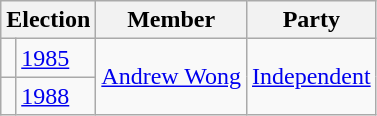<table class="wikitable">
<tr>
<th colspan="2">Election</th>
<th>Member</th>
<th>Party</th>
</tr>
<tr>
<td bgcolor=></td>
<td><a href='#'>1985</a></td>
<td rowspan="2"><a href='#'>Andrew Wong</a></td>
<td rowspan="2"><a href='#'>Independent</a></td>
</tr>
<tr>
<td bgcolor=></td>
<td><a href='#'>1988</a></td>
</tr>
</table>
